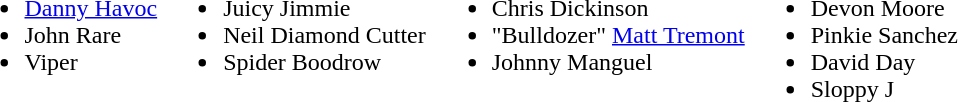<table>
<tr>
<td valign=top><br><ul><li><a href='#'>Danny Havoc</a></li><li>John Rare</li><li>Viper</li></ul></td>
<td valign=top><br><ul><li>Juicy Jimmie</li><li>Neil Diamond Cutter</li><li>Spider Boodrow</li></ul></td>
<td valign=top><br><ul><li>Chris Dickinson</li><li>"Bulldozer" <a href='#'>Matt Tremont</a></li><li>Johnny Manguel</li></ul></td>
<td valign=top><br><ul><li>Devon Moore</li><li>Pinkie Sanchez</li><li>David Day</li><li>Sloppy J</li></ul></td>
</tr>
</table>
